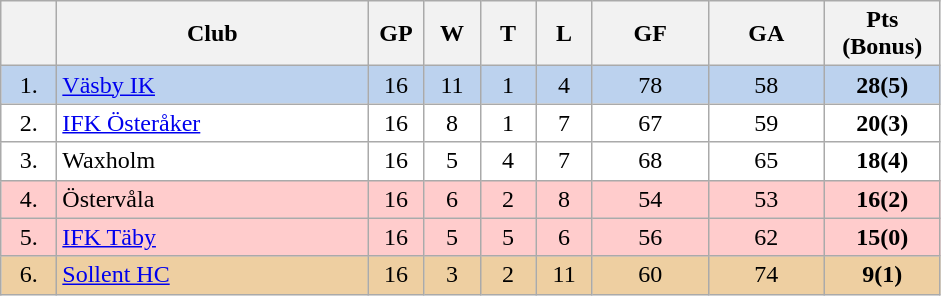<table class="wikitable">
<tr>
<th width="30"></th>
<th width="200">Club</th>
<th width="30">GP</th>
<th width="30">W</th>
<th width="30">T</th>
<th width="30">L</th>
<th width="70">GF</th>
<th width="70">GA</th>
<th width="70">Pts (Bonus)</th>
</tr>
<tr bgcolor="#BCD2EE" align="center">
<td>1.</td>
<td align="left"><a href='#'>Väsby IK</a></td>
<td>16</td>
<td>11</td>
<td>1</td>
<td>4</td>
<td>78</td>
<td>58</td>
<td><strong>28(5)</strong></td>
</tr>
<tr bgcolor="#FFFFFF" align="center">
<td>2.</td>
<td align="left"><a href='#'>IFK Österåker</a></td>
<td>16</td>
<td>8</td>
<td>1</td>
<td>7</td>
<td>67</td>
<td>59</td>
<td><strong>20(3)</strong></td>
</tr>
<tr bgcolor="#FFFFFF" align="center">
<td>3.</td>
<td align="left">Waxholm</td>
<td>16</td>
<td>5</td>
<td>4</td>
<td>7</td>
<td>68</td>
<td>65</td>
<td><strong>18(4)</strong></td>
</tr>
<tr bgcolor="#FFCCCC" align="center">
<td>4.</td>
<td align="left">Östervåla</td>
<td>16</td>
<td>6</td>
<td>2</td>
<td>8</td>
<td>54</td>
<td>53</td>
<td><strong>16(2)</strong></td>
</tr>
<tr bgcolor="#FFCCCC" align="center">
<td>5.</td>
<td align="left"><a href='#'>IFK Täby</a></td>
<td>16</td>
<td>5</td>
<td>5</td>
<td>6</td>
<td>56</td>
<td>62</td>
<td><strong>15(0)</strong></td>
</tr>
<tr bgcolor="#EECFA1" align="center">
<td>6.</td>
<td align="left"><a href='#'>Sollent HC</a></td>
<td>16</td>
<td>3</td>
<td>2</td>
<td>11</td>
<td>60</td>
<td>74</td>
<td><strong>9(1)</strong></td>
</tr>
</table>
